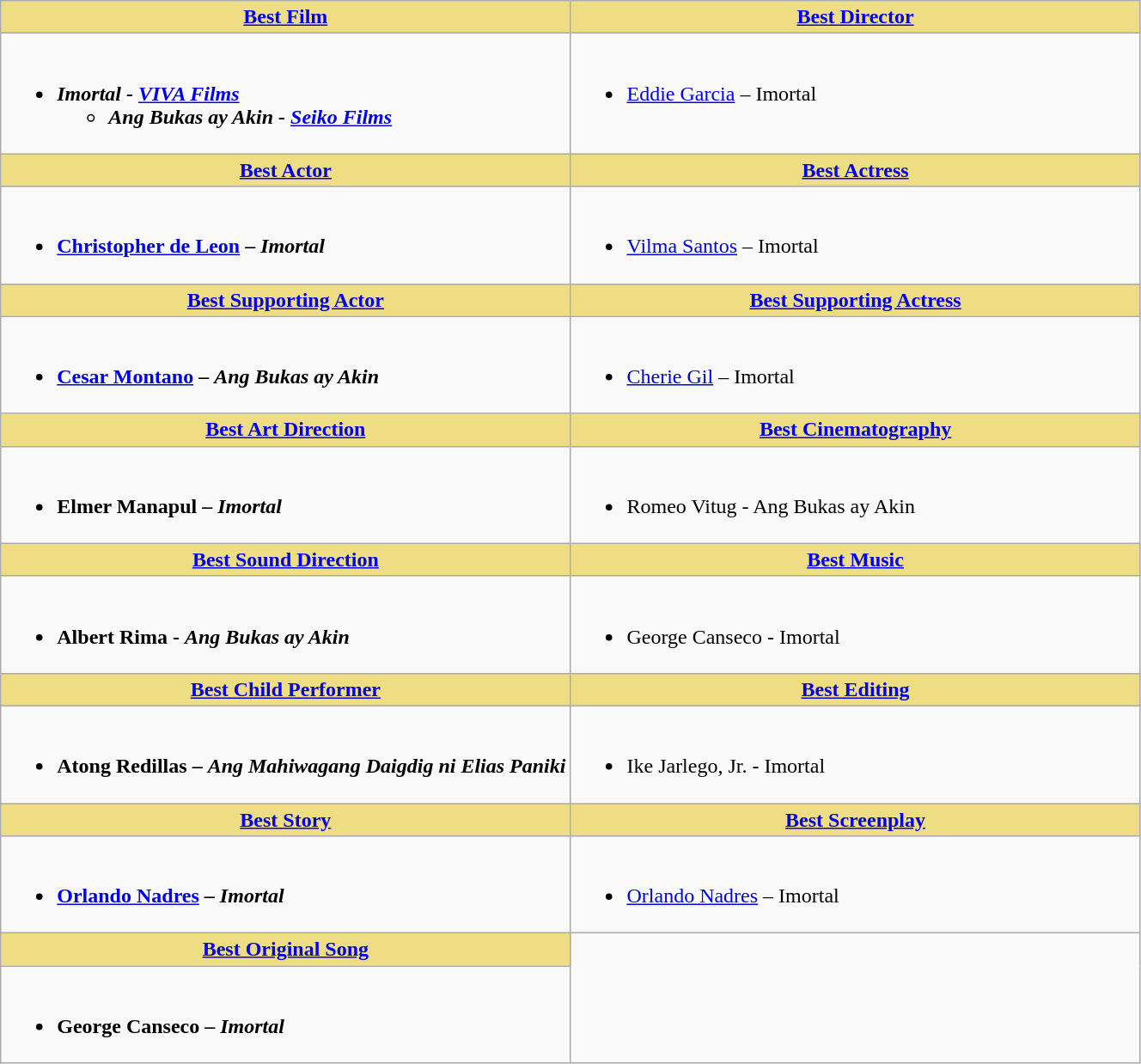<table class=wikitable>
<tr>
<th style="background:#EEDD82; width:50%"><a href='#'>Best Film</a></th>
<th style="background:#EEDD82; width:50%"><a href='#'>Best Director</a></th>
</tr>
<tr>
<td valign="top"><br><ul><li><strong><em>Imortal<em> - <a href='#'>VIVA Films</a><strong><ul><li></em>Ang Bukas ay Akin<em> - <a href='#'>Seiko Films</a></li></ul></li></ul></td>
<td valign="top"><br><ul><li></strong><a href='#'>Eddie Garcia</a> – </em>Imortal</em></strong></li></ul></td>
</tr>
<tr>
<th style="background:#EEDD82; width:50%"><a href='#'>Best Actor</a></th>
<th style="background:#EEDD82; width:50%"><a href='#'>Best Actress</a></th>
</tr>
<tr>
<td valign="top"><br><ul><li><strong><a href='#'>Christopher de Leon</a> – <em>Imortal<strong><em></li></ul></td>
<td valign="top"><br><ul><li></strong><a href='#'>Vilma Santos</a> – </em>Imortal</em></strong></li></ul></td>
</tr>
<tr>
<th style="background:#EEDD82; width:50%"><a href='#'>Best Supporting Actor</a></th>
<th style="background:#EEDD82; width:50%"><a href='#'>Best Supporting Actress</a></th>
</tr>
<tr>
<td valign="top"><br><ul><li><strong><a href='#'>Cesar Montano</a> – <em>Ang Bukas ay Akin<strong><em></li></ul></td>
<td valign="top"><br><ul><li></strong><a href='#'>Cherie Gil</a> – </em>Imortal</em></strong></li></ul></td>
</tr>
<tr>
<th style="background:#EEDD82; width:50%"><a href='#'>Best Art Direction</a></th>
<th style="background:#EEDD82; width:50%"><a href='#'>Best Cinematography</a></th>
</tr>
<tr>
<td valign="top"><br><ul><li><strong>Elmer Manapul – <em>Imortal<strong><em></li></ul></td>
<td valign="top"><br><ul><li></strong>Romeo Vitug - </em>Ang Bukas ay Akin </em></strong></li></ul></td>
</tr>
<tr>
<th style="background:#EEDD82; width:50%"><a href='#'>Best Sound Direction</a></th>
<th style="background:#EEDD82; width:50%"><a href='#'>Best Music</a></th>
</tr>
<tr>
<td valign="top"><br><ul><li><strong>Albert Rima - <em>Ang Bukas ay Akin<strong><em></li></ul></td>
<td valign="top"><br><ul><li></strong>George Canseco - </em>Imortal</em></strong></li></ul></td>
</tr>
<tr>
<th style="background:#EEDD82; width:50%"><a href='#'>Best Child Performer</a></th>
<th style="background:#EEDD82; width:50%"><a href='#'>Best Editing</a></th>
</tr>
<tr>
<td valign="top"><br><ul><li><strong>Atong Redillas – <em> Ang Mahiwagang Daigdig ni Elias Paniki<strong><em></li></ul></td>
<td valign="top"><br><ul><li></strong>Ike Jarlego, Jr. - </em>Imortal</em></strong></li></ul></td>
</tr>
<tr>
<th style="background:#EEDD82; width:50%"><a href='#'>Best Story</a></th>
<th style="background:#EEDD82; width:50%"><a href='#'>Best Screenplay</a></th>
</tr>
<tr>
<td valign="top"><br><ul><li><strong><a href='#'>Orlando Nadres</a> – <em>Imortal<strong><em></li></ul></td>
<td valign="top"><br><ul><li></strong><a href='#'>Orlando Nadres</a> – </em>Imortal</em></strong></li></ul></td>
</tr>
<tr>
<th style="background:#EEDD82; width:50%"><a href='#'>Best Original Song</a></th>
</tr>
<tr>
<td valign="top"><br><ul><li><strong>George Canseco – <em>Imortal<strong><em></li></ul></td>
</tr>
</table>
